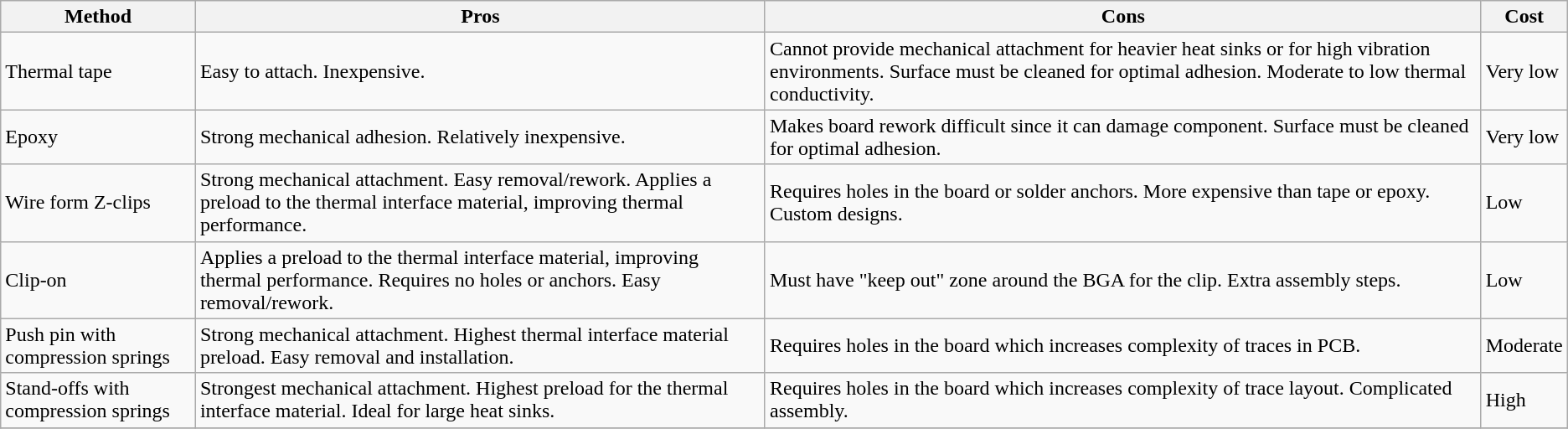<table class="wikitable" margin:"auto" align="center">
<tr>
<th>Method</th>
<th>Pros</th>
<th>Cons</th>
<th>Cost</th>
</tr>
<tr>
<td>Thermal tape</td>
<td>Easy to attach. Inexpensive.</td>
<td>Cannot provide mechanical attachment for heavier heat sinks or for high vibration environments. Surface must be cleaned for optimal adhesion. Moderate to low thermal conductivity.</td>
<td>Very low</td>
</tr>
<tr>
<td>Epoxy</td>
<td>Strong mechanical adhesion. Relatively inexpensive.</td>
<td>Makes board rework difficult since it can damage component. Surface must be cleaned for optimal adhesion.</td>
<td>Very low</td>
</tr>
<tr>
<td>Wire form Z-clips</td>
<td>Strong mechanical attachment. Easy removal/rework. Applies a preload to the thermal interface material, improving thermal performance.</td>
<td>Requires holes in the board or solder anchors. More expensive than tape or epoxy. Custom designs.</td>
<td>Low</td>
</tr>
<tr>
<td>Clip-on</td>
<td>Applies a preload to the thermal interface material, improving thermal performance. Requires no holes or anchors. Easy removal/rework.</td>
<td>Must have "keep out" zone around the BGA for the clip. Extra assembly steps.</td>
<td>Low</td>
</tr>
<tr>
<td>Push pin with compression springs</td>
<td>Strong mechanical attachment. Highest thermal interface material preload. Easy removal and installation.</td>
<td>Requires holes in the board which increases complexity of traces in PCB.</td>
<td>Moderate</td>
</tr>
<tr>
<td>Stand-offs with compression springs</td>
<td>Strongest mechanical attachment. Highest preload for the thermal interface material. Ideal for large heat sinks.</td>
<td>Requires holes in the board which increases complexity of trace layout. Complicated assembly.</td>
<td>High</td>
</tr>
<tr>
</tr>
</table>
